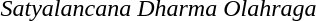<table>
<tr>
<td></td>
<td><em>Satyalancana Dharma Olahraga</em></td>
</tr>
</table>
